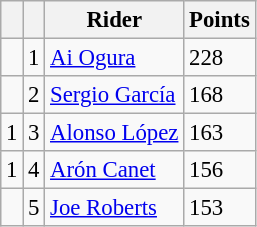<table class="wikitable" style="font-size: 95%;">
<tr>
<th></th>
<th></th>
<th>Rider</th>
<th>Points</th>
</tr>
<tr>
<td></td>
<td align=center>1</td>
<td> <a href='#'>Ai Ogura</a></td>
<td align=left>228</td>
</tr>
<tr>
<td></td>
<td align=center>2</td>
<td> <a href='#'>Sergio García</a></td>
<td align=left>168</td>
</tr>
<tr>
<td> 1</td>
<td align=center>3</td>
<td> <a href='#'>Alonso López</a></td>
<td align=left>163</td>
</tr>
<tr>
<td> 1</td>
<td align=center>4</td>
<td> <a href='#'>Arón Canet</a></td>
<td align=left>156</td>
</tr>
<tr>
<td></td>
<td align=center>5</td>
<td> <a href='#'>Joe Roberts</a></td>
<td align=left>153</td>
</tr>
</table>
